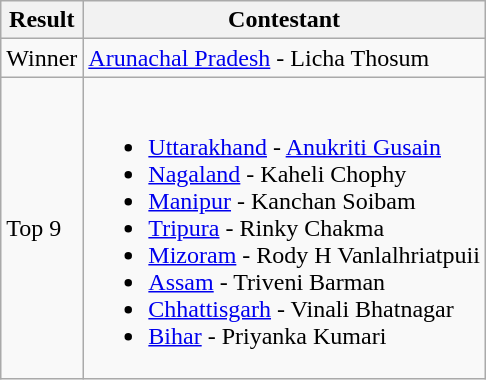<table class="wikitable">
<tr>
<th>Result</th>
<th>Contestant</th>
</tr>
<tr>
<td>Winner</td>
<td><a href='#'>Arunachal Pradesh</a> - Licha Thosum</td>
</tr>
<tr>
<td>Top 9</td>
<td><br><ul><li><a href='#'>Uttarakhand</a> - <a href='#'>Anukriti Gusain</a></li><li><a href='#'>Nagaland</a> - Kaheli Chophy</li><li><a href='#'>Manipur</a> - Kanchan Soibam</li><li><a href='#'>Tripura</a> - Rinky Chakma</li><li><a href='#'>Mizoram</a> - Rody H Vanlalhriatpuii</li><li><a href='#'>Assam</a> - Triveni Barman</li><li><a href='#'>Chhattisgarh</a> - Vinali Bhatnagar</li><li><a href='#'>Bihar</a> - Priyanka Kumari</li></ul></td>
</tr>
</table>
